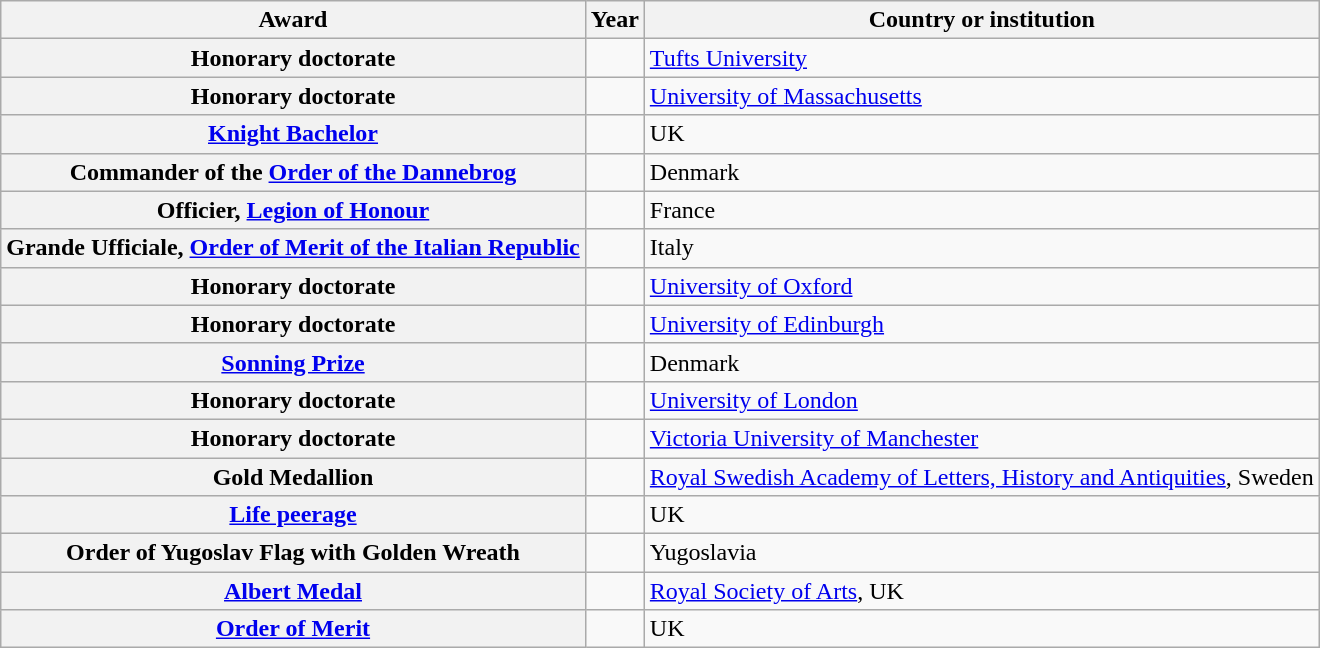<table class="wikitable plainrowheaders sortable" style="margin-right: 0;">
<tr>
<th scope="col">Award</th>
<th scope="col">Year</th>
<th scope="col">Country or institution</th>
</tr>
<tr>
<th scope="row">Honorary doctorate</th>
<td></td>
<td><a href='#'>Tufts University</a></td>
</tr>
<tr>
<th scope="row">Honorary doctorate</th>
<td></td>
<td><a href='#'>University of Massachusetts</a></td>
</tr>
<tr>
<th scope="row"><a href='#'>Knight Bachelor</a></th>
<td></td>
<td>UK</td>
</tr>
<tr>
<th scope="row">Commander of the <a href='#'>Order of the Dannebrog</a></th>
<td></td>
<td>Denmark</td>
</tr>
<tr>
<th scope="row">Officier, <a href='#'>Legion of Honour</a></th>
<td></td>
<td>France</td>
</tr>
<tr>
<th scope="row">Grande Ufficiale, <a href='#'>Order of Merit of the Italian Republic</a></th>
<td></td>
<td>Italy</td>
</tr>
<tr>
<th scope="row">Honorary doctorate</th>
<td></td>
<td><a href='#'>University of Oxford</a></td>
</tr>
<tr>
<th scope="row">Honorary doctorate</th>
<td></td>
<td><a href='#'>University of Edinburgh</a></td>
</tr>
<tr>
<th scope="row"><a href='#'>Sonning Prize</a></th>
<td></td>
<td>Denmark</td>
</tr>
<tr>
<th scope="row">Honorary doctorate</th>
<td></td>
<td><a href='#'>University of London</a></td>
</tr>
<tr>
<th scope="row">Honorary doctorate</th>
<td></td>
<td><a href='#'>Victoria University of Manchester</a></td>
</tr>
<tr>
<th scope="row">Gold Medallion</th>
<td></td>
<td><a href='#'>Royal Swedish Academy of Letters, History and Antiquities</a>, Sweden</td>
</tr>
<tr>
<th scope="row"><a href='#'>Life peerage</a></th>
<td></td>
<td>UK</td>
</tr>
<tr>
<th scope="row">Order of Yugoslav Flag with Golden Wreath</th>
<td></td>
<td>Yugoslavia</td>
</tr>
<tr>
<th scope="row"><a href='#'>Albert Medal</a></th>
<td></td>
<td><a href='#'>Royal Society of Arts</a>, UK</td>
</tr>
<tr>
<th scope="row"><a href='#'>Order of Merit</a></th>
<td></td>
<td>UK</td>
</tr>
</table>
